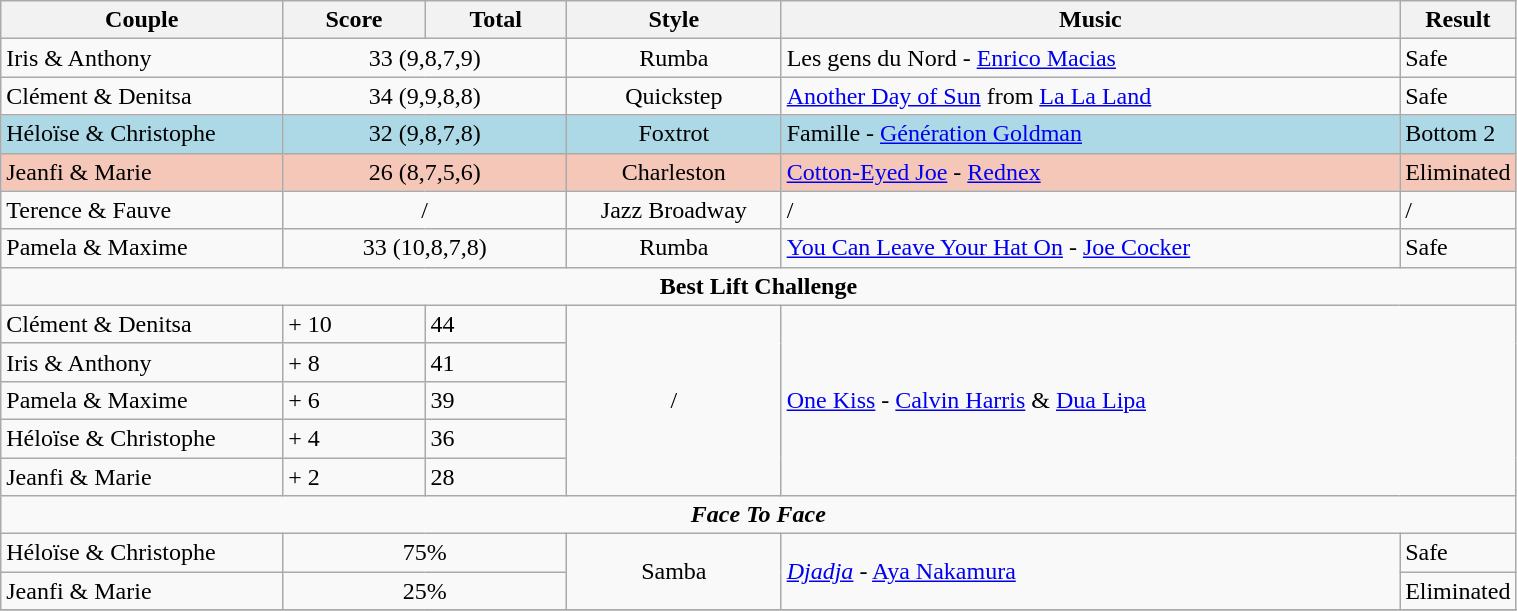<table class="wikitable" style="width:80%;">
<tr>
<th style="width:20%;">Couple</th>
<th style="width:10%;">Score</th>
<th style="width:10%;">Total</th>
<th style="width:15%;">Style</th>
<th style="width:60%;">Music</th>
<th style="width:60%;">Result</th>
</tr>
<tr>
<td>Iris & Anthony</td>
<td style="text-align:center;" colspan="2">33 (9,8,7,9)</td>
<td style="text-align:center;">Rumba</td>
<td>Les gens du Nord - <a href='#'>Enrico Macias</a></td>
<td>Safe</td>
</tr>
<tr>
<td>Clément & Denitsa</td>
<td style="text-align:center;" colspan="2">34 (9,9,8,8)</td>
<td style="text-align:center;">Quickstep</td>
<td><a href='#'>Another Day of Sun</a> from <a href='#'>La La Land</a></td>
<td>Safe</td>
</tr>
<tr style="background-color:lightblue;">
<td>Héloïse & Christophe</td>
<td style="text-align:center;" colspan="2">32 (9,8,7,8)</td>
<td style="text-align:center;">Foxtrot</td>
<td>Famille - <a href='#'>Génération Goldman</a></td>
<td>Bottom 2</td>
</tr>
<tr style="background-color:#f4c7b8;">
<td>Jeanfi & Marie</td>
<td style="text-align:center;" colspan="2">26 (8,7,5,6)</td>
<td style="text-align:center;">Charleston</td>
<td><a href='#'>Cotton-Eyed Joe</a> - <a href='#'>Rednex</a></td>
<td>Eliminated</td>
</tr>
<tr>
<td>Terence & Fauve</td>
<td style="text-align:center;" colspan="2">/</td>
<td style="text-align:center;">Jazz Broadway</td>
<td>/</td>
<td>/</td>
</tr>
<tr>
<td>Pamela & Maxime</td>
<td style="text-align:center;" colspan="2">33 (10,8,7,8)</td>
<td style="text-align:center;">Rumba</td>
<td><a href='#'>You Can Leave Your Hat On</a> - <a href='#'>Joe Cocker</a></td>
<td>Safe</td>
</tr>
<tr>
<td colspan=6 style="text-align:center;"><strong>Best Lift Challenge</strong></td>
</tr>
<tr>
<td>Clément & Denitsa</td>
<td>+ 10</td>
<td>44</td>
<td rowspan=5 style="text-align:center;">/</td>
<td rowspan=5 colspan="2"><a href='#'>One Kiss</a> - <a href='#'>Calvin Harris</a> & <a href='#'>Dua Lipa</a></td>
</tr>
<tr>
<td>Iris & Anthony</td>
<td>+ 8</td>
<td>41</td>
</tr>
<tr>
<td>Pamela & Maxime</td>
<td>+ 6</td>
<td>39</td>
</tr>
<tr>
<td>Héloïse & Christophe</td>
<td>+ 4</td>
<td>36</td>
</tr>
<tr>
<td>Jeanfi & Marie</td>
<td>+ 2</td>
<td>28</td>
</tr>
<tr>
<td colspan=6 style="text-align:center;"><strong><em>Face To Face</em></strong></td>
</tr>
<tr>
<td>Héloïse & Christophe</td>
<td style="text-align:center;" colspan="2">75%</td>
<td rowspan="2" style="text-align:center;">Samba</td>
<td rowspan="2"><em><a href='#'>Djadja</a></em> - <a href='#'>Aya Nakamura</a></td>
<td>Safe</td>
</tr>
<tr>
<td>Jeanfi & Marie</td>
<td style="text-align:center;" colspan="2">25%</td>
<td>Eliminated</td>
</tr>
<tr>
</tr>
</table>
